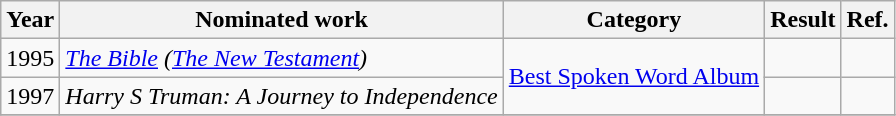<table class="wikitable">
<tr>
<th>Year</th>
<th>Nominated work</th>
<th>Category</th>
<th>Result</th>
<th>Ref.</th>
</tr>
<tr>
<td>1995</td>
<td><em><a href='#'>The Bible</a> (<a href='#'>The New Testament</a>)</em></td>
<td rowspan=2><a href='#'>Best Spoken Word Album</a></td>
<td></td>
<td></td>
</tr>
<tr>
<td>1997</td>
<td><em>Harry S Truman: A Journey to Independence</em></td>
<td></td>
<td></td>
</tr>
<tr>
</tr>
</table>
